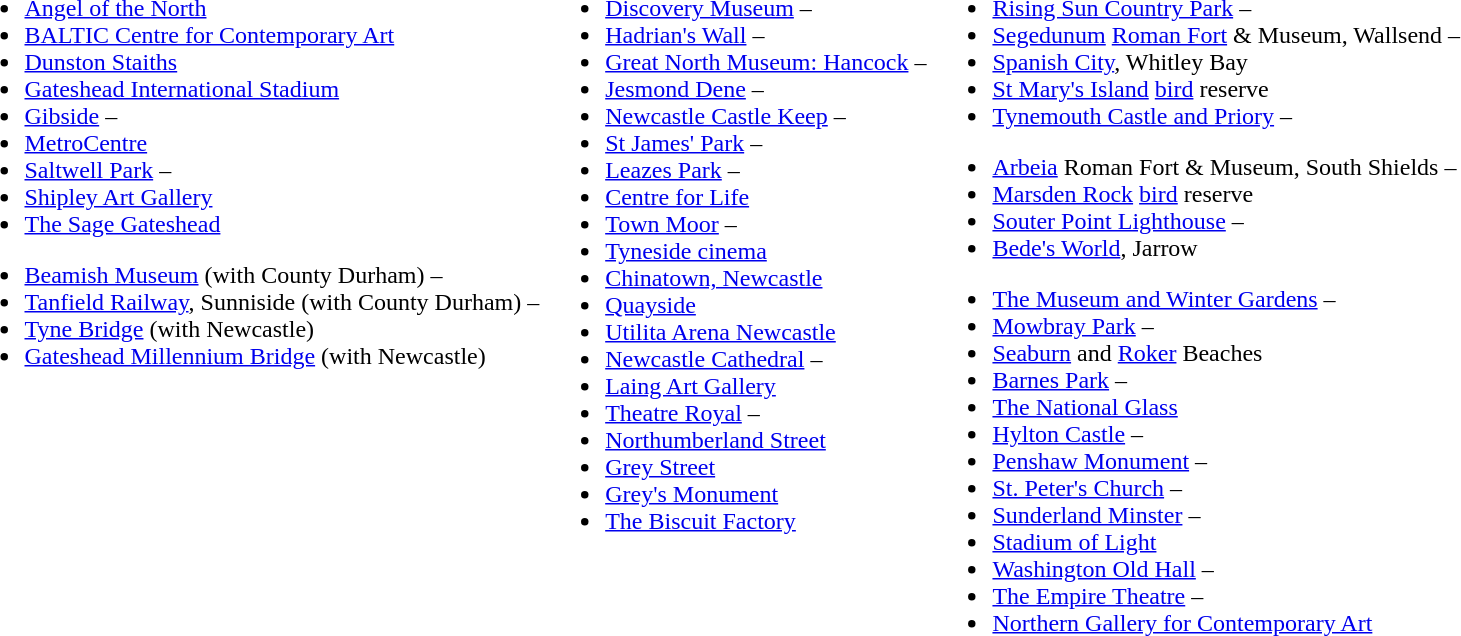<table>
<tr>
<td valign=top><br><ul><li><a href='#'>Angel of the North</a></li><li><a href='#'>BALTIC Centre for Contemporary Art</a></li><li><a href='#'>Dunston Staiths</a></li><li><a href='#'>Gateshead International Stadium</a></li><li><a href='#'>Gibside</a> –  </li><li><a href='#'>MetroCentre</a></li><li><a href='#'>Saltwell Park</a> –  </li><li><a href='#'>Shipley Art Gallery</a></li><li><a href='#'>The Sage Gateshead</a></li></ul><ul><li><a href='#'>Beamish Museum</a> (with County Durham) – </li><li><a href='#'>Tanfield Railway</a>, Sunniside (with County Durham) – </li><li><a href='#'>Tyne Bridge</a> (with Newcastle)</li><li><a href='#'>Gateshead Millennium Bridge</a> (with Newcastle)</li></ul></td>
<td valign=top><br><ul><li><a href='#'>Discovery Museum</a> – </li><li><a href='#'>Hadrian's Wall</a> – </li><li><a href='#'>Great North Museum: Hancock</a> – </li><li><a href='#'>Jesmond Dene</a> – </li><li><a href='#'>Newcastle Castle Keep</a> – </li><li><a href='#'>St James' Park</a> – </li><li><a href='#'>Leazes Park</a> – </li><li><a href='#'>Centre for Life</a></li><li><a href='#'>Town Moor</a> – </li><li><a href='#'>Tyneside cinema</a></li><li><a href='#'>Chinatown, Newcastle</a></li><li><a href='#'>Quayside</a></li><li><a href='#'>Utilita Arena Newcastle</a></li><li><a href='#'>Newcastle Cathedral</a> – </li><li><a href='#'>Laing Art Gallery</a></li><li><a href='#'>Theatre Royal</a> – </li><li><a href='#'>Northumberland Street</a></li><li><a href='#'>Grey Street</a></li><li><a href='#'>Grey's Monument</a></li><li><a href='#'>The Biscuit Factory</a></li></ul></td>
<td valign=top><br><ul><li><a href='#'>Rising Sun Country Park</a> – </li><li><a href='#'>Segedunum</a> <a href='#'>Roman Fort</a> & Museum, Wallsend – </li><li><a href='#'>Spanish City</a>, Whitley Bay</li><li><a href='#'>St Mary's Island</a> <a href='#'>bird</a> reserve</li><li><a href='#'>Tynemouth Castle and Priory</a> –  </li></ul><ul><li><a href='#'>Arbeia</a> Roman Fort & Museum, South Shields –  </li><li><a href='#'>Marsden Rock</a> <a href='#'>bird</a> reserve</li><li><a href='#'>Souter Point Lighthouse</a> – </li><li><a href='#'>Bede's World</a>, Jarrow</li></ul><ul><li><a href='#'>The Museum and Winter Gardens</a> – </li><li><a href='#'>Mowbray Park</a> – </li><li><a href='#'>Seaburn</a> and <a href='#'>Roker</a> Beaches</li><li><a href='#'>Barnes Park</a> – </li><li><a href='#'>The National Glass</a></li><li><a href='#'>Hylton Castle</a> – </li><li><a href='#'>Penshaw Monument</a> – </li><li><a href='#'>St. Peter's Church</a> – </li><li><a href='#'>Sunderland Minster</a> – </li><li><a href='#'>Stadium of Light</a></li><li><a href='#'>Washington Old Hall</a> – </li><li><a href='#'>The Empire Theatre</a> – </li><li><a href='#'>Northern Gallery for Contemporary Art</a></li></ul></td>
</tr>
</table>
